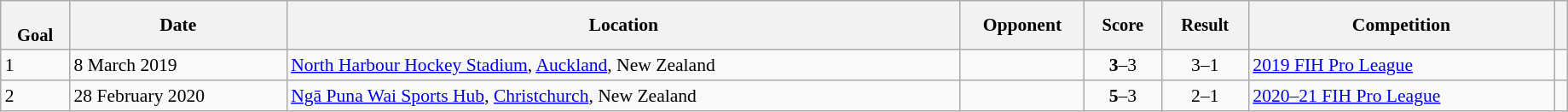<table class="wikitable sortable" style="font-size:90%" width=97%>
<tr>
<th style="font-size:95%;" data-sort-type=number><br>Goal</th>
<th align=center>Date</th>
<th>Location</th>
<th width=90>Opponent</th>
<th data-sort-type="number" style="font-size:95%">Score</th>
<th data-sort-type="number" style="font-size:95%">Result</th>
<th>Competition</th>
<th></th>
</tr>
<tr>
<td>1</td>
<td>8 March 2019</td>
<td><a href='#'>North Harbour Hockey Stadium</a>, <a href='#'>Auckland</a>, New Zealand</td>
<td></td>
<td align="center"><strong>3</strong>–3</td>
<td align="center">3–1</td>
<td><a href='#'>2019 FIH Pro League</a></td>
<td></td>
</tr>
<tr>
<td>2</td>
<td>28 February 2020</td>
<td><a href='#'>Ngā Puna Wai Sports Hub</a>, <a href='#'>Christchurch</a>, New Zealand</td>
<td></td>
<td align="center"><strong>5</strong>–3</td>
<td align="center">2–1</td>
<td><a href='#'>2020–21 FIH Pro League</a></td>
<td></td>
</tr>
</table>
